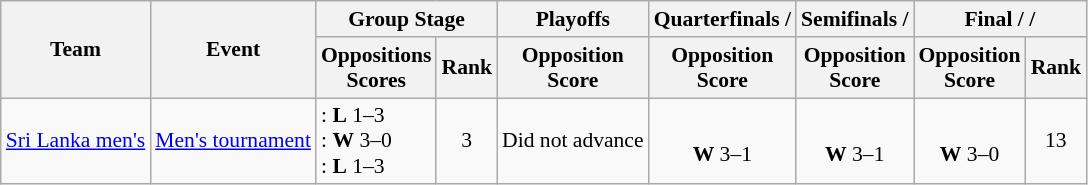<table class=wikitable style="font-size:90%; text-align:center;">
<tr>
<th rowspan=2>Team</th>
<th rowspan=2>Event</th>
<th colspan=2>Group Stage</th>
<th>Playoffs</th>
<th>Quarterfinals / </th>
<th>Semifinals / </th>
<th colspan=2>Final /  / </th>
</tr>
<tr>
<th>Oppositions<br>Scores</th>
<th>Rank</th>
<th>Opposition<br>Score</th>
<th>Opposition<br>Score</th>
<th>Opposition<br>Score</th>
<th>Opposition<br>Score</th>
<th>Rank</th>
</tr>
<tr>
<td align=left><a href='#'>Sri Lanka men's</a></td>
<td align=left><a href='#'>Men's tournament</a></td>
<td align=left>: <strong>L</strong> 1–3<br>: <strong>W</strong> 3–0<br>: <strong>L</strong> 1–3</td>
<td>3</td>
<td>Did not advance</td>
<td><br><strong>W</strong> 3–1</td>
<td><br><strong>W</strong> 3–1</td>
<td><br><strong>W</strong> 3–0</td>
<td>13</td>
</tr>
</table>
